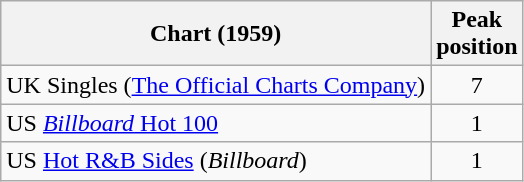<table class="wikitable sortable">
<tr>
<th>Chart (1959)</th>
<th>Peak<br>position</th>
</tr>
<tr>
<td>UK Singles (<a href='#'>The Official Charts Company</a>)</td>
<td align="center">7</td>
</tr>
<tr>
<td>US <a href='#'><em>Billboard</em> Hot 100</a></td>
<td align="center">1</td>
</tr>
<tr>
<td>US <a href='#'>Hot R&B Sides</a> (<em>Billboard</em>)</td>
<td align="center">1</td>
</tr>
</table>
